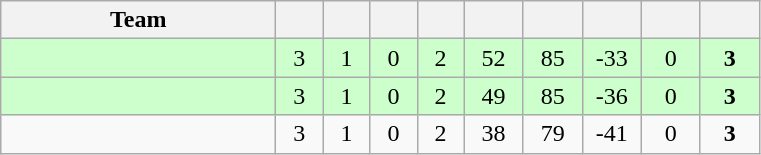<table class="wikitable" style="text-align:center;">
<tr>
<th style="width:11.0em;">Team</th>
<th style="width:1.5em;"></th>
<th style="width:1.5em;"></th>
<th style="width:1.5em;"></th>
<th style="width:1.5em;"></th>
<th style="width:2.0em;"></th>
<th style="width:2.0em;"></th>
<th style="width:2.0em;"></th>
<th style="width:2.0em;"></th>
<th style="width:2.0em;"></th>
</tr>
<tr bgcolor=#cfc>
<td align="left"></td>
<td>3</td>
<td>1</td>
<td>0</td>
<td>2</td>
<td>52</td>
<td>85</td>
<td>-33</td>
<td>0</td>
<td><strong>3</strong></td>
</tr>
<tr bgcolor=#cfc>
<td align="left"></td>
<td>3</td>
<td>1</td>
<td>0</td>
<td>2</td>
<td>49</td>
<td>85</td>
<td>-36</td>
<td>0</td>
<td><strong>3</strong></td>
</tr>
<tr>
<td align="left"></td>
<td>3</td>
<td>1</td>
<td>0</td>
<td>2</td>
<td>38</td>
<td>79</td>
<td>-41</td>
<td>0</td>
<td><strong>3</strong></td>
</tr>
</table>
